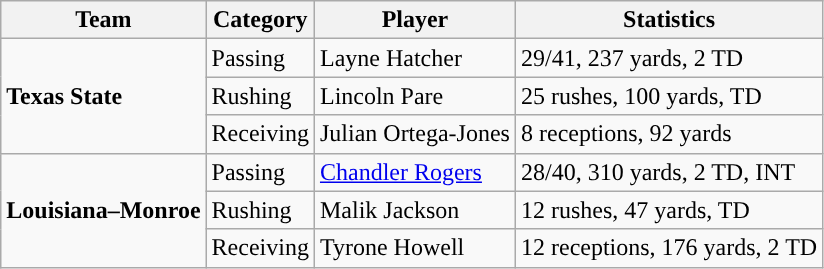<table class="wikitable" style="float: left;">
<tr>
<th>Team</th>
<th>Category</th>
<th>Player</th>
<th>Statistics</th>
</tr>
<tr>
<td rowspan=3><strong>Texas State</strong></td>
<td>Passing</td>
<td>Layne Hatcher</td>
<td>29/41, 237 yards, 2 TD</td>
</tr>
<tr>
<td>Rushing</td>
<td>Lincoln Pare</td>
<td>25 rushes, 100 yards, TD</td>
</tr>
<tr>
<td>Receiving</td>
<td>Julian Ortega-Jones</td>
<td>8 receptions, 92 yards</td>
</tr>
<tr>
<td rowspan=3><strong>Louisiana–Monroe</strong></td>
<td>Passing</td>
<td><a href='#'>Chandler Rogers</a></td>
<td>28/40, 310 yards, 2 TD, INT</td>
</tr>
<tr>
<td>Rushing</td>
<td>Malik Jackson</td>
<td>12 rushes, 47 yards, TD</td>
</tr>
<tr>
<td>Receiving</td>
<td>Tyrone Howell</td>
<td>12 receptions, 176 yards, 2 TD</td>
</tr>
</table>
